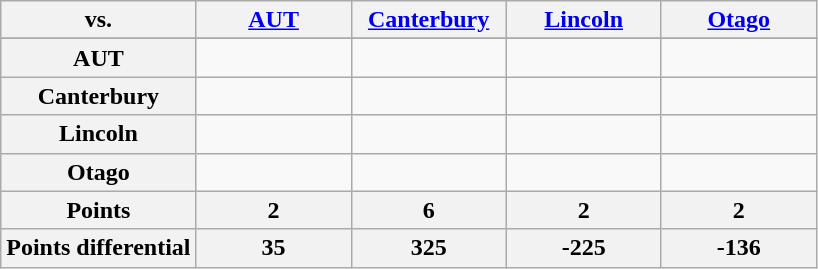<table class="wikitable" style="text-align:center">
<tr>
<th>vs.</th>
<th style="width: 6em"><a href='#'>AUT</a></th>
<th style="width: 6em"><a href='#'>Canterbury</a></th>
<th style="width: 6em"><a href='#'>Lincoln</a></th>
<th style="width: 6em"><a href='#'>Otago</a></th>
</tr>
<tr>
</tr>
<tr>
<th>AUT</th>
<td></td>
<td></td>
<td></td>
<td></td>
</tr>
<tr>
<th>Canterbury</th>
<td></td>
<td></td>
<td></td>
<td></td>
</tr>
<tr>
<th>Lincoln</th>
<td></td>
<td></td>
<td></td>
<td></td>
</tr>
<tr>
<th>Otago</th>
<td></td>
<td></td>
<td></td>
<td></td>
</tr>
<tr>
<th>Points</th>
<th>2</th>
<th>6</th>
<th>2</th>
<th>2</th>
</tr>
<tr>
<th>Points differential</th>
<th>35</th>
<th>325</th>
<th>-225</th>
<th>-136</th>
</tr>
</table>
